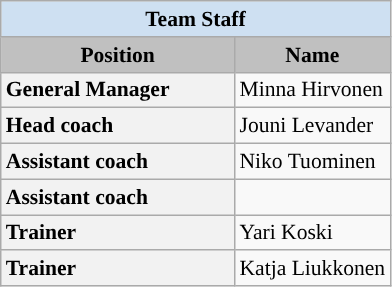<table class="wikitable" style="text-align:left; font-size:90%;">
<tr>
<th style=background:#CEE0F2 colspan=2><span>Team Staff</span></th>
</tr>
<tr>
<th width=60% style="background:silver;">Position</th>
<th style="background:silver;">Name</th>
</tr>
<tr>
<th style="text-align:left;">General Manager</th>
<td>Minna Hirvonen</td>
</tr>
<tr>
<th style="text-align:left;">Head coach</th>
<td>Jouni Levander</td>
</tr>
<tr>
<th style="text-align:left;">Assistant coach</th>
<td>Niko Tuominen</td>
</tr>
<tr>
<th style="text-align:left;">Assistant coach</th>
<td></td>
</tr>
<tr>
<th style="text-align:left;">Trainer</th>
<td>Yari Koski</td>
</tr>
<tr>
<th style="text-align:left;">Trainer</th>
<td>Katja Liukkonen</td>
</tr>
</table>
